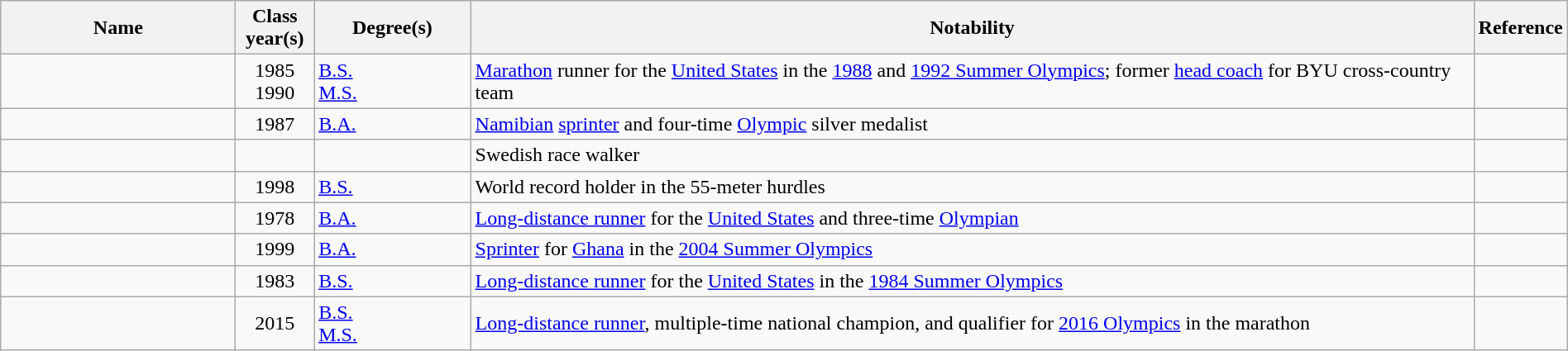<table class="wikitable sortable" style="width:100%">
<tr>
<th style="width:15%;">Name</th>
<th style="width:5%;">Class year(s)</th>
<th style="width:10%;">Degree(s)</th>
<th style="width:*;" class="unsortable">Notability</th>
<th style="width:5%;" class="unsortable">Reference</th>
</tr>
<tr>
<td></td>
<td style="text-align:center;">1985<br>1990</td>
<td><a href='#'>B.S.</a><br><a href='#'>M.S.</a></td>
<td><a href='#'>Marathon</a> runner for the <a href='#'>United States</a> in the <a href='#'>1988</a> and <a href='#'>1992 Summer Olympics</a>; former <a href='#'>head coach</a> for BYU cross-country team</td>
<td style="text-align:center;"></td>
</tr>
<tr>
<td></td>
<td style="text-align:center;">1987</td>
<td><a href='#'>B.A.</a></td>
<td><a href='#'>Namibian</a> <a href='#'>sprinter</a> and four-time <a href='#'>Olympic</a> silver medalist</td>
<td style="text-align:center;"></td>
</tr>
<tr>
<td></td>
<td></td>
<td></td>
<td>Swedish race walker</td>
<td></td>
</tr>
<tr>
<td></td>
<td style="text-align:center;">1998</td>
<td><a href='#'>B.S.</a></td>
<td>World record holder in the 55-meter hurdles</td>
<td style="text-align:center;"></td>
</tr>
<tr>
<td></td>
<td style="text-align:center;">1978</td>
<td><a href='#'>B.A.</a></td>
<td><a href='#'>Long-distance runner</a> for the <a href='#'>United States</a> and three-time <a href='#'>Olympian</a></td>
<td style="text-align:center;"></td>
</tr>
<tr>
<td></td>
<td style="text-align:center;">1999</td>
<td><a href='#'>B.A.</a></td>
<td><a href='#'>Sprinter</a> for <a href='#'>Ghana</a> in the <a href='#'>2004 Summer Olympics</a></td>
<td style="text-align:center;"></td>
</tr>
<tr>
<td></td>
<td style="text-align:center;">1983</td>
<td><a href='#'>B.S.</a></td>
<td><a href='#'>Long-distance runner</a> for the <a href='#'>United States</a> in the <a href='#'>1984 Summer Olympics</a></td>
<td style="text-align:center;"></td>
</tr>
<tr>
<td></td>
<td style="text-align:center;">2015</td>
<td><a href='#'>B.S.</a><br><a href='#'>M.S.</a></td>
<td><a href='#'>Long-distance runner</a>, multiple-time national champion, and qualifier for <a href='#'>2016 Olympics</a> in the marathon</td>
<td style="text-align:center;"></td>
</tr>
</table>
